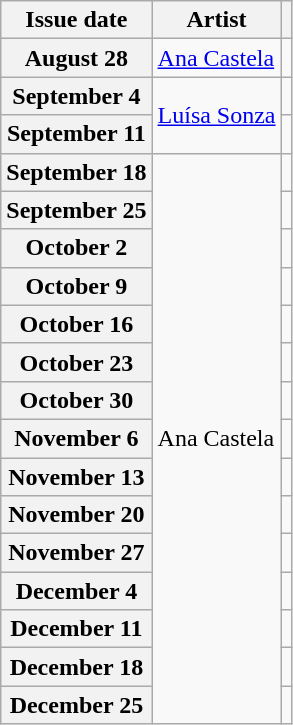<table class="wikitable plainrowheaders">
<tr>
<th scope="col">Issue date</th>
<th>Artist</th>
<th></th>
</tr>
<tr>
<th scope="row">August 28</th>
<td><a href='#'>Ana Castela</a></td>
<td></td>
</tr>
<tr>
<th scope="row">September 4</th>
<td rowspan="2"><a href='#'>Luísa Sonza</a></td>
<td></td>
</tr>
<tr>
<th scope="row">September 11</th>
<td></td>
</tr>
<tr>
<th scope="row">September 18</th>
<td rowspan="15">Ana Castela</td>
<td></td>
</tr>
<tr>
<th scope="row">September 25</th>
<td></td>
</tr>
<tr>
<th scope="row">October 2</th>
<td></td>
</tr>
<tr>
<th scope="row">October 9</th>
<td></td>
</tr>
<tr>
<th scope="row">October 16</th>
<td></td>
</tr>
<tr>
<th scope="row">October 23</th>
<td></td>
</tr>
<tr>
<th scope="row">October 30</th>
<td></td>
</tr>
<tr>
<th scope="row">November 6</th>
<td></td>
</tr>
<tr>
<th scope="row">November 13</th>
<td></td>
</tr>
<tr>
<th scope="row">November 20</th>
<td></td>
</tr>
<tr>
<th scope="row">November 27</th>
<td></td>
</tr>
<tr>
<th scope="row">December 4</th>
<td></td>
</tr>
<tr>
<th scope="row">December 11</th>
<td></td>
</tr>
<tr>
<th scope="row">December 18</th>
<td></td>
</tr>
<tr>
<th scope="row">December 25</th>
<td></td>
</tr>
</table>
